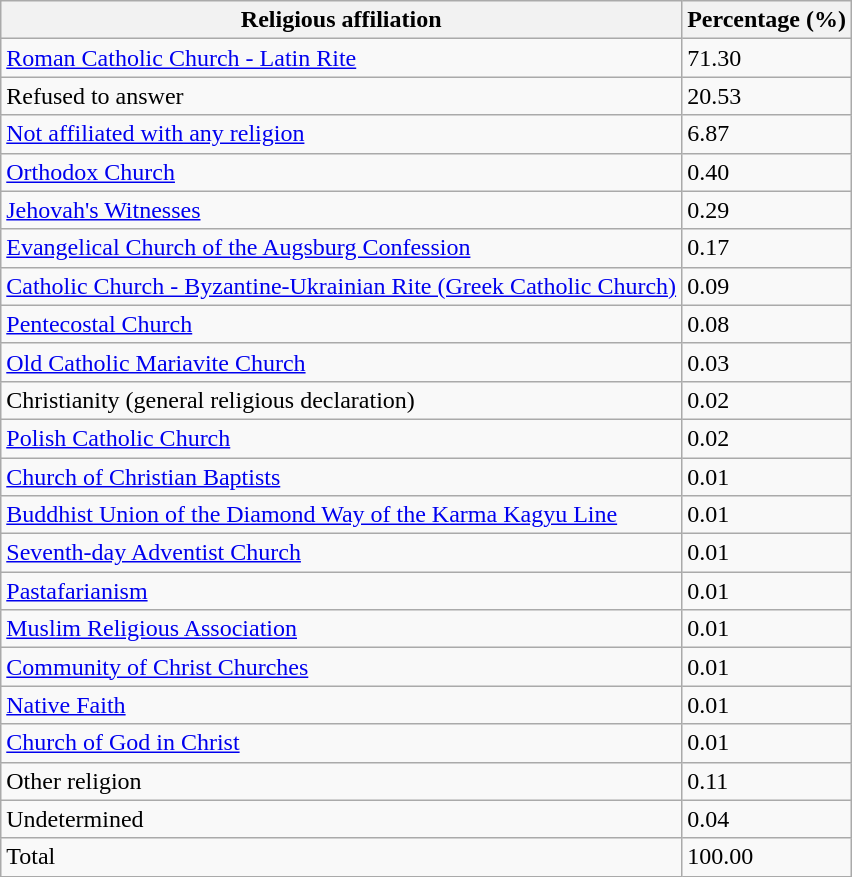<table class="wikitable">
<tr>
<th>Religious affiliation</th>
<th>Percentage (%)</th>
</tr>
<tr>
<td><a href='#'>Roman Catholic Church - Latin Rite</a></td>
<td>71.30</td>
</tr>
<tr>
<td>Refused to answer</td>
<td>20.53</td>
</tr>
<tr>
<td><a href='#'>Not affiliated with any religion</a></td>
<td>6.87</td>
</tr>
<tr>
<td><a href='#'>Orthodox Church</a></td>
<td>0.40</td>
</tr>
<tr>
<td><a href='#'>Jehovah's Witnesses</a></td>
<td>0.29</td>
</tr>
<tr>
<td><a href='#'>Evangelical Church of the Augsburg Confession</a></td>
<td>0.17</td>
</tr>
<tr>
<td><a href='#'>Catholic Church - Byzantine-Ukrainian Rite (Greek Catholic Church)</a></td>
<td>0.09</td>
</tr>
<tr>
<td><a href='#'>Pentecostal Church</a></td>
<td>0.08</td>
</tr>
<tr>
<td><a href='#'>Old Catholic Mariavite Church</a></td>
<td>0.03</td>
</tr>
<tr>
<td>Christianity (general religious declaration)</td>
<td>0.02</td>
</tr>
<tr>
<td><a href='#'>Polish Catholic Church</a></td>
<td>0.02</td>
</tr>
<tr>
<td><a href='#'>Church of Christian Baptists</a></td>
<td>0.01</td>
</tr>
<tr>
<td><a href='#'>Buddhist Union of the Diamond Way of the Karma Kagyu Line</a></td>
<td>0.01</td>
</tr>
<tr>
<td><a href='#'>Seventh-day Adventist Church</a></td>
<td>0.01</td>
</tr>
<tr>
<td><a href='#'>Pastafarianism</a></td>
<td>0.01</td>
</tr>
<tr>
<td><a href='#'>Muslim Religious Association</a></td>
<td>0.01</td>
</tr>
<tr>
<td><a href='#'>Community of Christ Churches</a></td>
<td>0.01</td>
</tr>
<tr>
<td><a href='#'>Native Faith</a></td>
<td>0.01</td>
</tr>
<tr>
<td><a href='#'>Church of God in Christ</a></td>
<td>0.01</td>
</tr>
<tr>
<td>Other religion</td>
<td>0.11</td>
</tr>
<tr>
<td>Undetermined</td>
<td>0.04</td>
</tr>
<tr>
<td>Total</td>
<td>100.00</td>
</tr>
</table>
